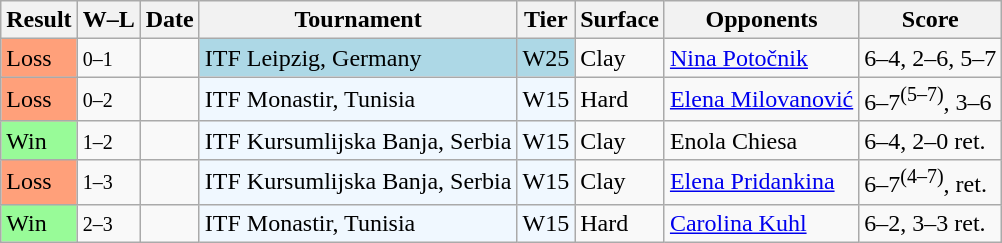<table class="sortable wikitable nowrap">
<tr>
<th>Result</th>
<th class="unsortable">W–L</th>
<th>Date</th>
<th>Tournament</th>
<th>Tier</th>
<th>Surface</th>
<th>Opponents</th>
<th class="unsortable">Score</th>
</tr>
<tr>
<td style="background:#ffa07a;">Loss</td>
<td><small>0–1</small></td>
<td></td>
<td style="background:lightblue;">ITF Leipzig, Germany</td>
<td style="background:lightblue;">W25</td>
<td>Clay</td>
<td> <a href='#'>Nina Potočnik</a></td>
<td>6–4, 2–6, 5–7</td>
</tr>
<tr>
<td style="background:#ffa07a;">Loss</td>
<td><small>0–2</small></td>
<td></td>
<td style="background:#f0f8ff;">ITF Monastir, Tunisia</td>
<td style="background:#f0f8ff;">W15</td>
<td>Hard</td>
<td> <a href='#'>Elena Milovanović</a></td>
<td>6–7<sup>(5–7)</sup>, 3–6</td>
</tr>
<tr>
<td style="background:#98fb98;">Win</td>
<td><small>1–2</small></td>
<td></td>
<td style="background:#f0f8ff;">ITF Kursumlijska Banja, Serbia</td>
<td style="background:#f0f8ff;">W15</td>
<td>Clay</td>
<td> Enola Chiesa</td>
<td>6–4, 2–0 ret.</td>
</tr>
<tr>
<td style="background:#ffa07a;">Loss</td>
<td><small>1–3</small></td>
<td></td>
<td style="background:#f0f8ff;">ITF Kursumlijska Banja, Serbia</td>
<td style="background:#f0f8ff;">W15</td>
<td>Clay</td>
<td> <a href='#'>Elena Pridankina</a></td>
<td>6–7<sup>(4–7)</sup>, ret.</td>
</tr>
<tr>
<td style="background:#98fb98;">Win</td>
<td><small>2–3</small></td>
<td></td>
<td style="background:#f0f8ff;">ITF Monastir, Tunisia</td>
<td style="background:#f0f8ff;">W15</td>
<td>Hard</td>
<td> <a href='#'>Carolina Kuhl</a></td>
<td>6–2, 3–3 ret.</td>
</tr>
</table>
